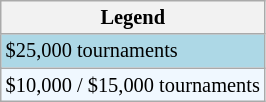<table class="wikitable" style="font-size:85%">
<tr>
<th>Legend</th>
</tr>
<tr style="background:lightblue;">
<td>$25,000 tournaments</td>
</tr>
<tr style="background:#f0f8ff;">
<td>$10,000 / $15,000 tournaments</td>
</tr>
</table>
